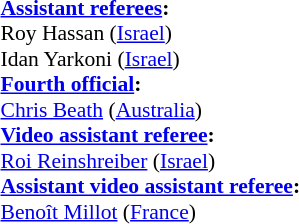<table width=50% style="font-size:90%">
<tr>
<td><br><strong><a href='#'>Assistant referees</a>:</strong>
<br>Roy Hassan (<a href='#'>Israel</a>)
<br>Idan Yarkoni (<a href='#'>Israel</a>)
<br><strong><a href='#'>Fourth official</a>:</strong>
<br><a href='#'>Chris Beath</a> (<a href='#'>Australia</a>)
<br><strong><a href='#'>Video assistant referee</a>:</strong>
<br><a href='#'>Roi Reinshreiber</a> (<a href='#'>Israel</a>)
<br><strong><a href='#'>Assistant video assistant referee</a>:</strong>
<br><a href='#'>Benoît Millot</a> (<a href='#'>France</a>)</td>
</tr>
</table>
